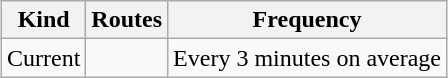<table class="wikitable" style="margin:1em auto;">
<tr>
<th>Kind</th>
<th>Routes</th>
<th>Frequency</th>
</tr>
<tr>
<td>Current</td>
<td></td>
<td>Every 3 minutes on average</td>
</tr>
</table>
